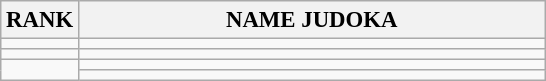<table class="wikitable" style="font-size:95%;">
<tr>
<th>RANK</th>
<th align="left" style="width: 20em">NAME JUDOKA</th>
</tr>
<tr>
<td align="center"></td>
<td></td>
</tr>
<tr>
<td align="center"></td>
<td></td>
</tr>
<tr>
<td rowspan=2 align="center"></td>
<td></td>
</tr>
<tr>
<td></td>
</tr>
</table>
